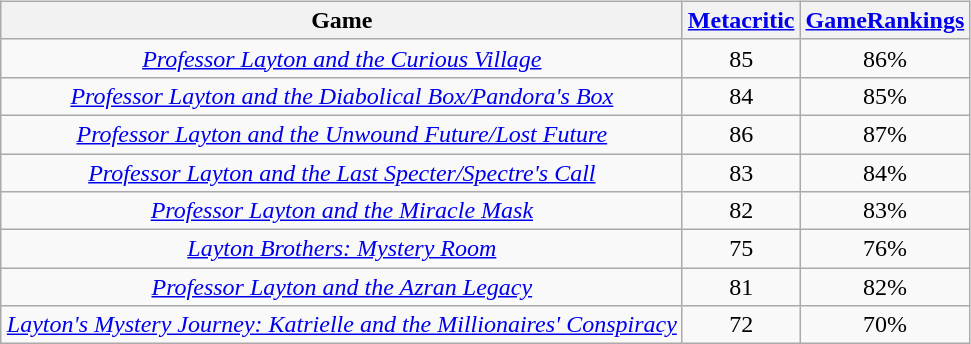<table class="wikitable" style="float:right; margin:5px; text-align:center">
<tr>
<th>Game</th>
<th><a href='#'>Metacritic</a></th>
<th><a href='#'>GameRankings</a></th>
</tr>
<tr>
<td><em><a href='#'>Professor Layton and the Curious Village</a></em></td>
<td>85</td>
<td>86%</td>
</tr>
<tr>
<td><em><a href='#'>Professor Layton and the Diabolical Box/Pandora's Box</a></em></td>
<td>84</td>
<td>85%</td>
</tr>
<tr>
<td><em><a href='#'>Professor Layton and the Unwound Future/Lost Future</a></em></td>
<td>86</td>
<td>87%</td>
</tr>
<tr>
<td><em><a href='#'>Professor Layton and the Last Specter/Spectre's Call</a></em></td>
<td>83</td>
<td>84%</td>
</tr>
<tr>
<td><em><a href='#'>Professor Layton and the Miracle Mask</a></em></td>
<td>82</td>
<td>83%</td>
</tr>
<tr>
<td><em><a href='#'>Layton Brothers: Mystery Room</a></em></td>
<td>75</td>
<td>76%</td>
</tr>
<tr>
<td><em><a href='#'>Professor Layton and the Azran Legacy</a></em></td>
<td>81</td>
<td>82%</td>
</tr>
<tr>
<td><em><a href='#'>Layton's Mystery Journey: Katrielle and the Millionaires' Conspiracy</a></em></td>
<td>72</td>
<td>70%</td>
</tr>
</table>
